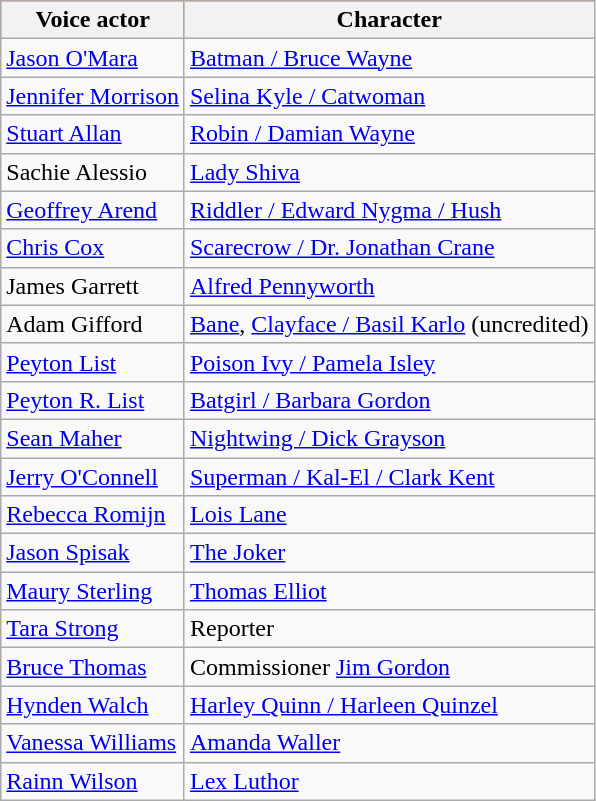<table class="wikitable sortable">
<tr style="background:rgb(255,85,0);">
<th>Voice actor</th>
<th>Character</th>
</tr>
<tr>
<td><a href='#'>Jason O'Mara</a></td>
<td><a href='#'>Batman / Bruce Wayne</a></td>
</tr>
<tr>
<td><a href='#'>Jennifer Morrison</a></td>
<td><a href='#'>Selina Kyle / Catwoman</a></td>
</tr>
<tr>
<td><a href='#'>Stuart Allan</a></td>
<td><a href='#'>Robin / Damian Wayne</a></td>
</tr>
<tr>
<td>Sachie Alessio</td>
<td><a href='#'>Lady Shiva</a></td>
</tr>
<tr>
<td><a href='#'>Geoffrey Arend</a></td>
<td><a href='#'>Riddler / Edward Nygma / Hush</a></td>
</tr>
<tr>
<td><a href='#'>Chris Cox</a></td>
<td><a href='#'>Scarecrow / Dr. Jonathan Crane</a></td>
</tr>
<tr>
<td>James Garrett</td>
<td><a href='#'>Alfred Pennyworth</a></td>
</tr>
<tr>
<td>Adam Gifford</td>
<td><a href='#'>Bane</a>, <a href='#'>Clayface / Basil Karlo</a> (uncredited)</td>
</tr>
<tr>
<td><a href='#'>Peyton List</a></td>
<td><a href='#'>Poison Ivy / Pamela Isley</a></td>
</tr>
<tr>
<td><a href='#'>Peyton R. List</a></td>
<td><a href='#'>Batgirl / Barbara Gordon</a></td>
</tr>
<tr>
<td><a href='#'>Sean Maher</a></td>
<td><a href='#'>Nightwing / Dick Grayson</a></td>
</tr>
<tr>
<td><a href='#'>Jerry O'Connell</a></td>
<td><a href='#'>Superman / Kal-El / Clark Kent</a></td>
</tr>
<tr>
<td><a href='#'>Rebecca Romijn</a></td>
<td><a href='#'>Lois Lane</a></td>
</tr>
<tr>
<td><a href='#'>Jason Spisak</a></td>
<td><a href='#'>The Joker</a></td>
</tr>
<tr>
<td><a href='#'>Maury Sterling</a></td>
<td><a href='#'>Thomas Elliot</a></td>
</tr>
<tr>
<td><a href='#'>Tara Strong</a></td>
<td>Reporter</td>
</tr>
<tr>
<td><a href='#'>Bruce Thomas</a></td>
<td>Commissioner <a href='#'>Jim Gordon</a></td>
</tr>
<tr>
<td><a href='#'>Hynden Walch</a></td>
<td><a href='#'>Harley Quinn / Harleen Quinzel</a></td>
</tr>
<tr>
<td><a href='#'>Vanessa Williams</a></td>
<td><a href='#'>Amanda Waller</a></td>
</tr>
<tr>
<td><a href='#'>Rainn Wilson</a></td>
<td><a href='#'>Lex Luthor</a></td>
</tr>
</table>
